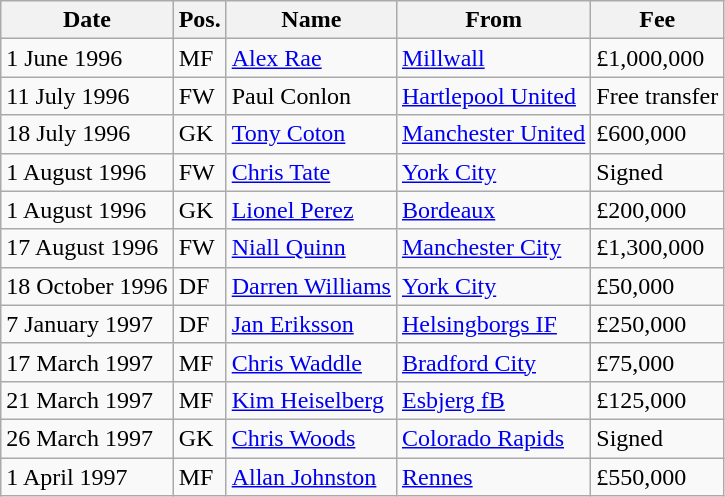<table class="wikitable">
<tr>
<th>Date</th>
<th>Pos.</th>
<th>Name</th>
<th>From</th>
<th>Fee</th>
</tr>
<tr>
<td>1 June 1996</td>
<td>MF</td>
<td><a href='#'>Alex Rae</a></td>
<td><a href='#'>Millwall</a></td>
<td>£1,000,000</td>
</tr>
<tr>
<td>11 July 1996</td>
<td>FW</td>
<td>Paul Conlon</td>
<td><a href='#'>Hartlepool United</a></td>
<td>Free transfer</td>
</tr>
<tr>
<td>18 July 1996</td>
<td>GK</td>
<td><a href='#'>Tony Coton</a></td>
<td><a href='#'>Manchester United</a></td>
<td>£600,000</td>
</tr>
<tr>
<td>1 August 1996</td>
<td>FW</td>
<td><a href='#'>Chris Tate</a></td>
<td><a href='#'>York City</a></td>
<td>Signed</td>
</tr>
<tr>
<td>1 August 1996</td>
<td>GK</td>
<td><a href='#'>Lionel Perez</a></td>
<td><a href='#'>Bordeaux</a></td>
<td>£200,000</td>
</tr>
<tr>
<td>17 August 1996</td>
<td>FW</td>
<td><a href='#'>Niall Quinn</a></td>
<td><a href='#'>Manchester City</a></td>
<td>£1,300,000</td>
</tr>
<tr>
<td>18 October 1996</td>
<td>DF</td>
<td><a href='#'>Darren Williams</a></td>
<td><a href='#'>York City</a></td>
<td>£50,000</td>
</tr>
<tr>
<td>7 January 1997</td>
<td>DF</td>
<td><a href='#'>Jan Eriksson</a></td>
<td><a href='#'>Helsingborgs IF</a></td>
<td>£250,000</td>
</tr>
<tr>
<td>17 March 1997</td>
<td>MF</td>
<td><a href='#'>Chris Waddle</a></td>
<td><a href='#'>Bradford City</a></td>
<td>£75,000</td>
</tr>
<tr>
<td>21 March 1997</td>
<td>MF</td>
<td><a href='#'>Kim Heiselberg</a></td>
<td><a href='#'>Esbjerg fB</a></td>
<td>£125,000</td>
</tr>
<tr>
<td>26 March 1997</td>
<td>GK</td>
<td><a href='#'>Chris Woods</a></td>
<td><a href='#'>Colorado Rapids</a></td>
<td>Signed</td>
</tr>
<tr>
<td>1 April 1997</td>
<td>MF</td>
<td><a href='#'>Allan Johnston</a></td>
<td><a href='#'>Rennes</a></td>
<td>£550,000</td>
</tr>
</table>
